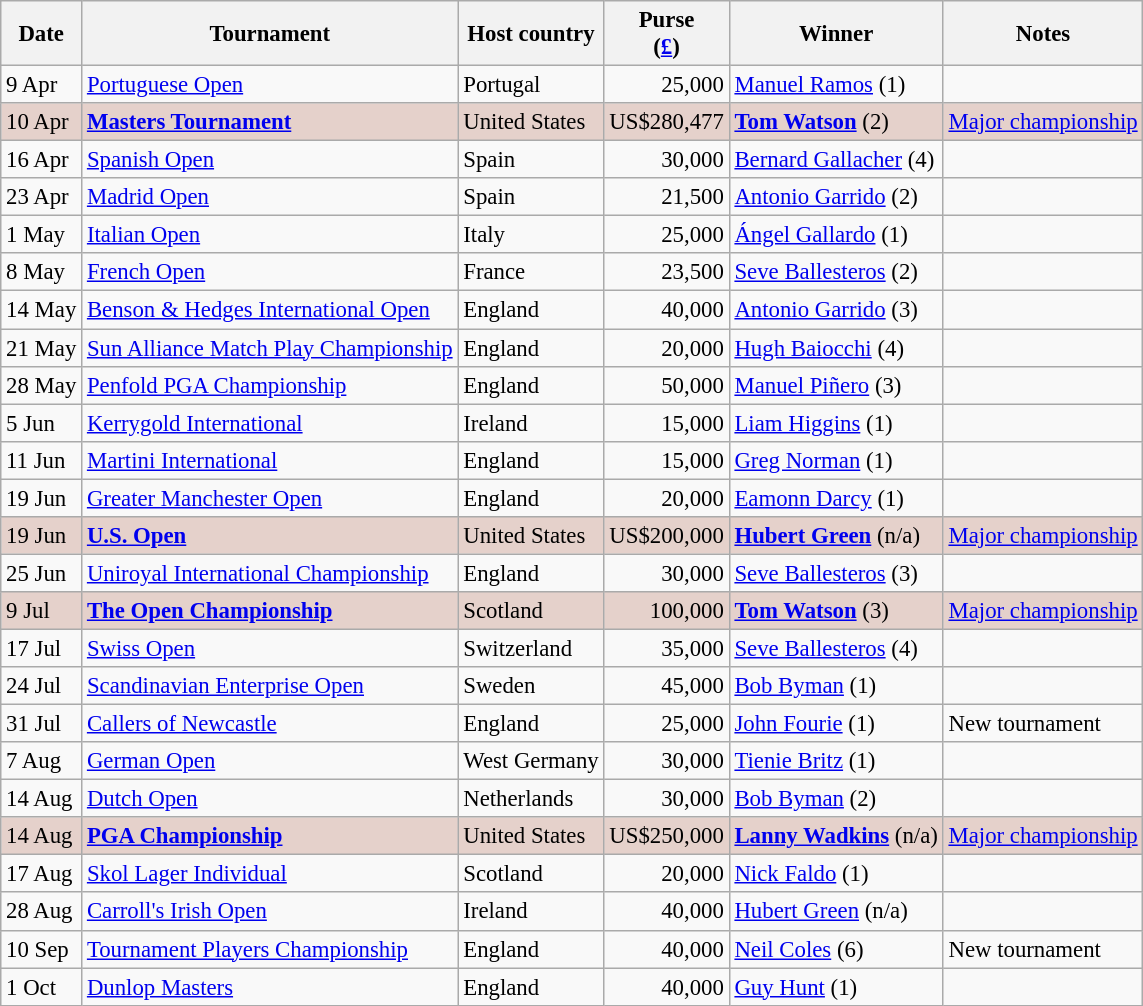<table class="wikitable" style="font-size:95%">
<tr>
<th>Date</th>
<th>Tournament</th>
<th>Host country</th>
<th>Purse<br>(<a href='#'>£</a>)</th>
<th>Winner</th>
<th>Notes</th>
</tr>
<tr>
<td>9 Apr</td>
<td><a href='#'>Portuguese Open</a></td>
<td>Portugal</td>
<td align=right>25,000</td>
<td> <a href='#'>Manuel Ramos</a> (1)</td>
<td></td>
</tr>
<tr style="background:#e5d1cb;">
<td>10 Apr</td>
<td><strong><a href='#'>Masters Tournament</a></strong></td>
<td>United States</td>
<td align=right>US$280,477</td>
<td> <strong><a href='#'>Tom Watson</a></strong> (2)</td>
<td><a href='#'>Major championship</a></td>
</tr>
<tr>
<td>16 Apr</td>
<td><a href='#'>Spanish Open</a></td>
<td>Spain</td>
<td align=right>30,000</td>
<td> <a href='#'>Bernard Gallacher</a> (4)</td>
<td></td>
</tr>
<tr>
<td>23 Apr</td>
<td><a href='#'>Madrid Open</a></td>
<td>Spain</td>
<td align=right>21,500</td>
<td> <a href='#'>Antonio Garrido</a> (2)</td>
<td></td>
</tr>
<tr>
<td>1 May</td>
<td><a href='#'>Italian Open</a></td>
<td>Italy</td>
<td align=right>25,000</td>
<td> <a href='#'>Ángel Gallardo</a> (1)</td>
<td></td>
</tr>
<tr>
<td>8 May</td>
<td><a href='#'>French Open</a></td>
<td>France</td>
<td align=right>23,500</td>
<td> <a href='#'>Seve Ballesteros</a> (2)</td>
<td></td>
</tr>
<tr>
<td>14 May</td>
<td><a href='#'>Benson & Hedges International Open</a></td>
<td>England</td>
<td align=right>40,000</td>
<td> <a href='#'>Antonio Garrido</a> (3)</td>
<td></td>
</tr>
<tr>
<td>21 May</td>
<td><a href='#'>Sun Alliance Match Play Championship</a></td>
<td>England</td>
<td align=right>20,000</td>
<td> <a href='#'>Hugh Baiocchi</a> (4)</td>
<td></td>
</tr>
<tr>
<td>28 May</td>
<td><a href='#'>Penfold PGA Championship</a></td>
<td>England</td>
<td align=right>50,000</td>
<td> <a href='#'>Manuel Piñero</a> (3)</td>
<td></td>
</tr>
<tr>
<td>5 Jun</td>
<td><a href='#'>Kerrygold International</a></td>
<td>Ireland</td>
<td align=right>15,000</td>
<td> <a href='#'>Liam Higgins</a> (1)</td>
<td></td>
</tr>
<tr>
<td>11 Jun</td>
<td><a href='#'>Martini International</a></td>
<td>England</td>
<td align=right>15,000</td>
<td> <a href='#'>Greg Norman</a> (1)</td>
<td></td>
</tr>
<tr>
<td>19 Jun</td>
<td><a href='#'>Greater Manchester Open</a></td>
<td>England</td>
<td align=right>20,000</td>
<td> <a href='#'>Eamonn Darcy</a> (1)</td>
<td></td>
</tr>
<tr style="background:#e5d1cb;">
<td>19 Jun</td>
<td><strong><a href='#'>U.S. Open</a></strong></td>
<td>United States</td>
<td align=right>US$200,000</td>
<td> <strong><a href='#'>Hubert Green</a></strong> (n/a)</td>
<td><a href='#'>Major championship</a></td>
</tr>
<tr>
<td>25 Jun</td>
<td><a href='#'>Uniroyal International Championship</a></td>
<td>England</td>
<td align=right>30,000</td>
<td> <a href='#'>Seve Ballesteros</a> (3)</td>
<td></td>
</tr>
<tr style="background:#e5d1cb;">
<td>9 Jul</td>
<td><strong><a href='#'>The Open Championship</a></strong></td>
<td>Scotland</td>
<td align=right>100,000</td>
<td> <strong><a href='#'>Tom Watson</a></strong> (3)</td>
<td><a href='#'>Major championship</a></td>
</tr>
<tr>
<td>17 Jul</td>
<td><a href='#'>Swiss Open</a></td>
<td>Switzerland</td>
<td align=right>35,000</td>
<td> <a href='#'>Seve Ballesteros</a> (4)</td>
<td></td>
</tr>
<tr>
<td>24 Jul</td>
<td><a href='#'>Scandinavian Enterprise Open</a></td>
<td>Sweden</td>
<td align=right>45,000</td>
<td> <a href='#'>Bob Byman</a> (1)</td>
<td></td>
</tr>
<tr>
<td>31 Jul</td>
<td><a href='#'>Callers of Newcastle</a></td>
<td>England</td>
<td align=right>25,000</td>
<td> <a href='#'>John Fourie</a> (1)</td>
<td>New tournament</td>
</tr>
<tr>
<td>7 Aug</td>
<td><a href='#'>German Open</a></td>
<td>West Germany</td>
<td align=right>30,000</td>
<td> <a href='#'>Tienie Britz</a> (1)</td>
<td></td>
</tr>
<tr>
<td>14 Aug</td>
<td><a href='#'>Dutch Open</a></td>
<td>Netherlands</td>
<td align=right>30,000</td>
<td> <a href='#'>Bob Byman</a> (2)</td>
<td></td>
</tr>
<tr style="background:#e5d1cb;">
<td>14 Aug</td>
<td><strong><a href='#'>PGA Championship</a></strong></td>
<td>United States</td>
<td align=right>US$250,000</td>
<td> <strong><a href='#'>Lanny Wadkins</a></strong> (n/a)</td>
<td><a href='#'>Major championship</a></td>
</tr>
<tr>
<td>17 Aug</td>
<td><a href='#'>Skol Lager Individual</a></td>
<td>Scotland</td>
<td align=right>20,000</td>
<td> <a href='#'>Nick Faldo</a> (1)</td>
<td></td>
</tr>
<tr>
<td>28 Aug</td>
<td><a href='#'>Carroll's Irish Open</a></td>
<td>Ireland</td>
<td align=right>40,000</td>
<td> <a href='#'>Hubert Green</a> (n/a)</td>
<td></td>
</tr>
<tr>
<td>10 Sep</td>
<td><a href='#'>Tournament Players Championship</a></td>
<td>England</td>
<td align=right>40,000</td>
<td> <a href='#'>Neil Coles</a> (6)</td>
<td>New tournament</td>
</tr>
<tr>
<td>1 Oct</td>
<td><a href='#'>Dunlop Masters</a></td>
<td>England</td>
<td align=right>40,000</td>
<td> <a href='#'>Guy Hunt</a> (1)</td>
<td></td>
</tr>
</table>
